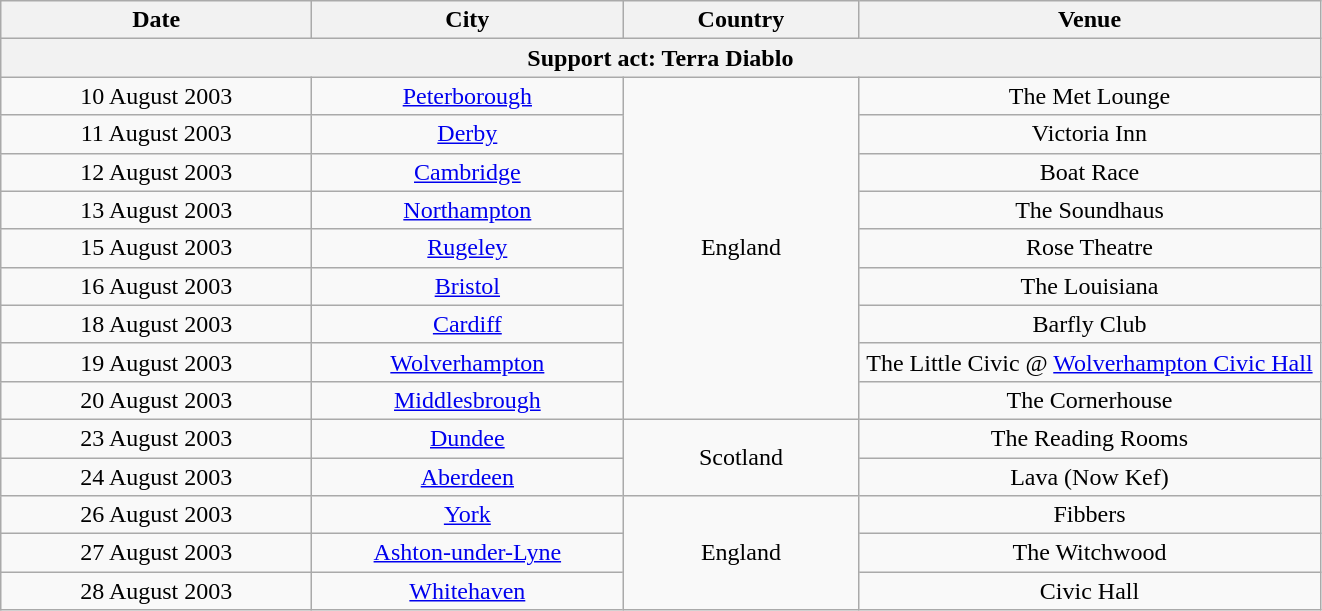<table class="wikitable" style="text-align:center;">
<tr>
<th width="200">Date</th>
<th width="200">City</th>
<th width="150">Country</th>
<th width="300">Venue</th>
</tr>
<tr>
<th colspan="4">Support act: Terra Diablo</th>
</tr>
<tr>
<td>10 August 2003</td>
<td><a href='#'>Peterborough</a></td>
<td rowspan="9">England</td>
<td>The Met Lounge</td>
</tr>
<tr>
<td>11 August 2003</td>
<td><a href='#'>Derby</a></td>
<td>Victoria Inn</td>
</tr>
<tr>
<td>12 August 2003</td>
<td><a href='#'>Cambridge</a></td>
<td>Boat Race</td>
</tr>
<tr>
<td>13 August 2003</td>
<td><a href='#'>Northampton</a></td>
<td>The Soundhaus</td>
</tr>
<tr>
<td>15 August 2003</td>
<td><a href='#'>Rugeley</a></td>
<td>Rose Theatre</td>
</tr>
<tr>
<td>16 August 2003</td>
<td><a href='#'>Bristol</a></td>
<td>The Louisiana</td>
</tr>
<tr>
<td>18 August 2003</td>
<td><a href='#'>Cardiff</a></td>
<td>Barfly Club</td>
</tr>
<tr>
<td>19 August 2003</td>
<td><a href='#'>Wolverhampton</a></td>
<td>The Little Civic @ <a href='#'>Wolverhampton Civic Hall</a></td>
</tr>
<tr>
<td>20 August 2003</td>
<td><a href='#'>Middlesbrough</a></td>
<td>The Cornerhouse</td>
</tr>
<tr>
<td>23 August 2003</td>
<td><a href='#'>Dundee</a></td>
<td rowspan="2">Scotland</td>
<td>The Reading Rooms</td>
</tr>
<tr>
<td>24 August 2003</td>
<td><a href='#'>Aberdeen</a></td>
<td>Lava (Now Kef)</td>
</tr>
<tr>
<td>26 August 2003</td>
<td><a href='#'>York</a></td>
<td rowspan="3">England</td>
<td>Fibbers</td>
</tr>
<tr>
<td>27 August 2003</td>
<td><a href='#'>Ashton-under-Lyne</a></td>
<td>The Witchwood</td>
</tr>
<tr>
<td>28 August 2003</td>
<td><a href='#'>Whitehaven</a></td>
<td>Civic Hall</td>
</tr>
</table>
